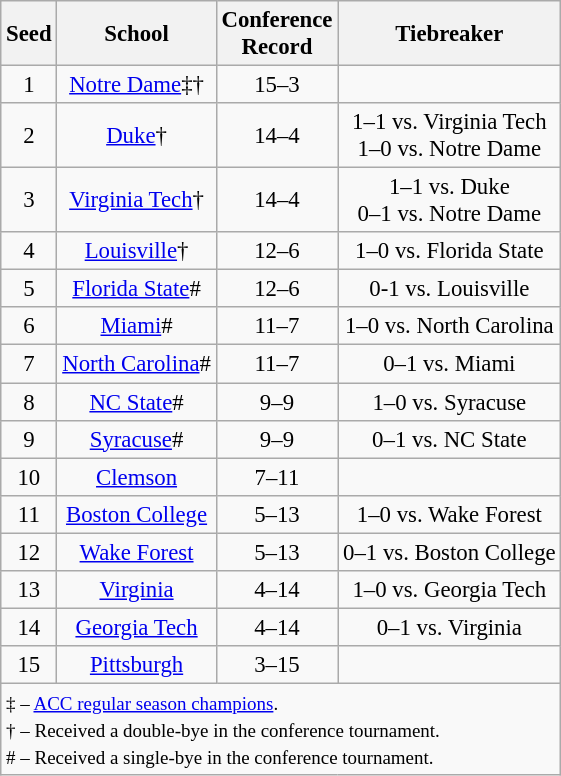<table class="wikitable" style="white-space:nowrap; font-size:95%; text-align:center">
<tr>
<th>Seed</th>
<th>School</th>
<th>Conference<br>Record</th>
<th>Tiebreaker</th>
</tr>
<tr>
<td>1</td>
<td><a href='#'>Notre Dame</a>‡†</td>
<td>15–3</td>
<td></td>
</tr>
<tr>
<td>2</td>
<td><a href='#'>Duke</a>†</td>
<td>14–4</td>
<td>1–1 vs. Virginia Tech<br>1–0 vs. Notre Dame</td>
</tr>
<tr>
<td>3</td>
<td><a href='#'>Virginia Tech</a>†</td>
<td>14–4</td>
<td>1–1 vs. Duke<br>0–1 vs. Notre Dame</td>
</tr>
<tr>
<td>4</td>
<td><a href='#'>Louisville</a>†</td>
<td>12–6</td>
<td>1–0 vs. Florida State</td>
</tr>
<tr>
<td>5</td>
<td><a href='#'>Florida State</a>#</td>
<td>12–6</td>
<td>0-1 vs. Louisville</td>
</tr>
<tr>
<td>6</td>
<td><a href='#'>Miami</a>#</td>
<td>11–7</td>
<td>1–0 vs. North Carolina</td>
</tr>
<tr>
<td>7</td>
<td><a href='#'>North Carolina</a>#</td>
<td>11–7</td>
<td>0–1 vs. Miami</td>
</tr>
<tr>
<td>8</td>
<td><a href='#'>NC State</a>#</td>
<td>9–9</td>
<td>1–0 vs. Syracuse</td>
</tr>
<tr>
<td>9</td>
<td><a href='#'>Syracuse</a>#</td>
<td>9–9</td>
<td>0–1 vs. NC State</td>
</tr>
<tr>
<td>10</td>
<td><a href='#'>Clemson</a></td>
<td>7–11</td>
<td></td>
</tr>
<tr>
<td>11</td>
<td><a href='#'>Boston College</a></td>
<td>5–13</td>
<td>1–0 vs. Wake Forest</td>
</tr>
<tr>
<td>12</td>
<td><a href='#'>Wake Forest</a></td>
<td>5–13</td>
<td>0–1 vs. Boston College</td>
</tr>
<tr>
<td>13</td>
<td><a href='#'>Virginia</a></td>
<td>4–14</td>
<td>1–0 vs. Georgia Tech</td>
</tr>
<tr>
<td>14</td>
<td><a href='#'>Georgia Tech</a></td>
<td>4–14</td>
<td>0–1 vs. Virginia</td>
</tr>
<tr>
<td>15</td>
<td><a href='#'>Pittsburgh</a></td>
<td>3–15</td>
<td></td>
</tr>
<tr>
<td colspan=6 align=left><small>‡ – <a href='#'>ACC regular season champions</a>.<br>† – Received a double-bye in the conference tournament.<br># – Received a single-bye in the conference tournament.</small></td>
</tr>
</table>
